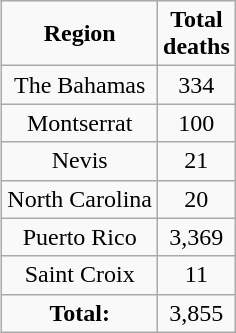<table class="wikitable" style="float:right; margin:0 0 0.5em 1em; float:right;">
<tr style="text-align:center;">
<td><strong>Region</strong></td>
<td><strong>Total<br>deaths</strong></td>
</tr>
<tr style="text-align:center;">
<td>The Bahamas</td>
<td>334</td>
</tr>
<tr style="text-align:center;">
<td>Montserrat</td>
<td>100</td>
</tr>
<tr style="text-align:center;">
<td>Nevis</td>
<td>21</td>
</tr>
<tr style="text-align:center;">
<td>North Carolina</td>
<td>20</td>
</tr>
<tr style="text-align:center;">
<td>Puerto Rico</td>
<td>3,369</td>
</tr>
<tr style="text-align:center;">
<td>Saint Croix</td>
<td>11</td>
</tr>
<tr style="text-align:center;">
<td><strong>Total:</strong></td>
<td>3,855</td>
</tr>
</table>
